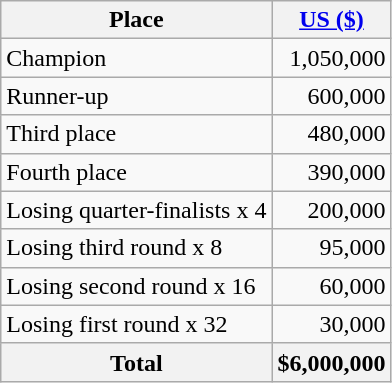<table class="wikitable">
<tr>
<th>Place</th>
<th><a href='#'>US ($)</a></th>
</tr>
<tr>
<td>Champion</td>
<td align=right>1,050,000</td>
</tr>
<tr>
<td>Runner-up</td>
<td align=right>600,000</td>
</tr>
<tr>
<td>Third place</td>
<td align=right>480,000</td>
</tr>
<tr>
<td>Fourth place</td>
<td align=right>390,000</td>
</tr>
<tr>
<td>Losing quarter-finalists x 4</td>
<td align=right>200,000</td>
</tr>
<tr>
<td>Losing third round x 8</td>
<td align=right>95,000</td>
</tr>
<tr>
<td>Losing second round x 16</td>
<td align=right>60,000</td>
</tr>
<tr>
<td>Losing first round x 32</td>
<td align=right>30,000</td>
</tr>
<tr>
<th>Total</th>
<th>$6,000,000</th>
</tr>
</table>
